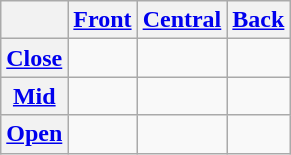<table class="wikitable">
<tr>
<th></th>
<th><a href='#'>Front</a></th>
<th><a href='#'>Central</a></th>
<th><a href='#'>Back</a></th>
</tr>
<tr align="center">
<th><a href='#'>Close</a></th>
<td></td>
<td></td>
<td></td>
</tr>
<tr align="center">
<th><a href='#'>Mid</a></th>
<td></td>
<td></td>
<td></td>
</tr>
<tr align="center">
<th><a href='#'>Open</a></th>
<td></td>
<td> </td>
<td></td>
</tr>
</table>
